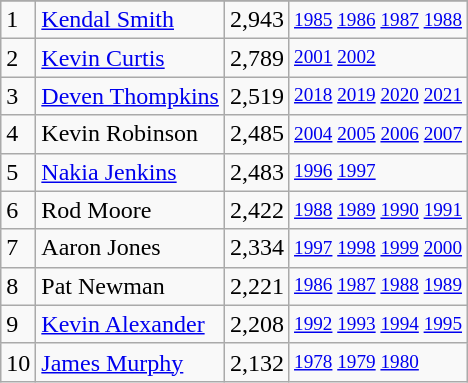<table class="wikitable">
<tr>
</tr>
<tr>
<td>1</td>
<td><a href='#'>Kendal Smith</a></td>
<td>2,943</td>
<td style="font-size:80%;"><a href='#'>1985</a> <a href='#'>1986</a> <a href='#'>1987</a> <a href='#'>1988</a></td>
</tr>
<tr>
<td>2</td>
<td><a href='#'>Kevin Curtis</a></td>
<td>2,789</td>
<td style="font-size:80%;"><a href='#'>2001</a> <a href='#'>2002</a></td>
</tr>
<tr>
<td>3</td>
<td><a href='#'>Deven Thompkins</a></td>
<td>2,519</td>
<td style="font-size:80%;"><a href='#'>2018</a> <a href='#'>2019</a> <a href='#'>2020</a> <a href='#'>2021</a></td>
</tr>
<tr>
<td>4</td>
<td>Kevin Robinson</td>
<td>2,485</td>
<td style="font-size:80%;"><a href='#'>2004</a> <a href='#'>2005</a> <a href='#'>2006</a> <a href='#'>2007</a></td>
</tr>
<tr>
<td>5</td>
<td><a href='#'>Nakia Jenkins</a></td>
<td>2,483</td>
<td style="font-size:80%;"><a href='#'>1996</a> <a href='#'>1997</a></td>
</tr>
<tr>
<td>6</td>
<td>Rod Moore</td>
<td>2,422</td>
<td style="font-size:80%;"><a href='#'>1988</a> <a href='#'>1989</a> <a href='#'>1990</a> <a href='#'>1991</a></td>
</tr>
<tr>
<td>7</td>
<td>Aaron Jones</td>
<td>2,334</td>
<td style="font-size:80%;"><a href='#'>1997</a> <a href='#'>1998</a> <a href='#'>1999</a> <a href='#'>2000</a></td>
</tr>
<tr>
<td>8</td>
<td>Pat Newman</td>
<td>2,221</td>
<td style="font-size:80%;"><a href='#'>1986</a> <a href='#'>1987</a> <a href='#'>1988</a> <a href='#'>1989</a></td>
</tr>
<tr>
<td>9</td>
<td><a href='#'>Kevin Alexander</a></td>
<td>2,208</td>
<td style="font-size:80%;"><a href='#'>1992</a> <a href='#'>1993</a> <a href='#'>1994</a> <a href='#'>1995</a></td>
</tr>
<tr>
<td>10</td>
<td><a href='#'>James Murphy</a></td>
<td>2,132</td>
<td style="font-size:80%;"><a href='#'>1978</a> <a href='#'>1979</a> <a href='#'>1980</a></td>
</tr>
</table>
